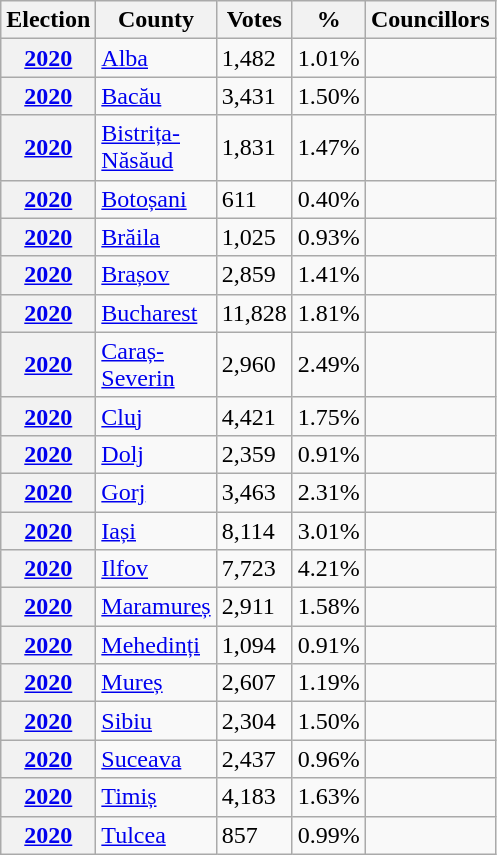<table class="wikitable sortable">
<tr>
<th class="unsortable" style="width:30px;">Election</th>
<th class="unsortable" style="width:30px;">County</th>
<th class="unsortable" style="width:30px;">Votes</th>
<th class="unsortable" style="width:30px;">%</th>
<th class="unsortable" style="width:10px;">Councillors</th>
</tr>
<tr>
<th><a href='#'>2020</a></th>
<td><a href='#'>Alba</a></td>
<td>1,482</td>
<td>1.01%</td>
<td></td>
</tr>
<tr>
<th><a href='#'>2020</a></th>
<td><a href='#'>Bacău</a></td>
<td>3,431</td>
<td>1.50%</td>
<td></td>
</tr>
<tr>
<th><a href='#'>2020</a></th>
<td><a href='#'>Bistrița-Năsăud</a></td>
<td>1,831</td>
<td>1.47%</td>
<td></td>
</tr>
<tr>
<th><a href='#'>2020</a></th>
<td><a href='#'>Botoșani</a></td>
<td>611</td>
<td>0.40%</td>
<td></td>
</tr>
<tr>
<th><a href='#'>2020</a></th>
<td><a href='#'>Brăila</a></td>
<td>1,025</td>
<td>0.93%</td>
<td></td>
</tr>
<tr>
<th><a href='#'>2020</a></th>
<td><a href='#'>Brașov</a></td>
<td>2,859</td>
<td>1.41%</td>
<td></td>
</tr>
<tr>
<th><a href='#'>2020</a></th>
<td><a href='#'>Bucharest</a></td>
<td>11,828</td>
<td>1.81%</td>
<td></td>
</tr>
<tr>
<th><a href='#'>2020</a></th>
<td><a href='#'>Caraș-Severin</a></td>
<td>2,960</td>
<td>2.49%</td>
<td></td>
</tr>
<tr>
<th><a href='#'>2020</a></th>
<td><a href='#'>Cluj</a></td>
<td>4,421</td>
<td>1.75%</td>
<td></td>
</tr>
<tr>
<th><a href='#'>2020</a></th>
<td><a href='#'>Dolj</a></td>
<td>2,359</td>
<td>0.91%</td>
<td></td>
</tr>
<tr>
<th><a href='#'>2020</a></th>
<td><a href='#'>Gorj</a></td>
<td>3,463</td>
<td>2.31%</td>
<td></td>
</tr>
<tr>
<th><a href='#'>2020</a></th>
<td><a href='#'>Iași</a></td>
<td>8,114</td>
<td>3.01%</td>
<td></td>
</tr>
<tr>
<th><a href='#'>2020</a></th>
<td><a href='#'>Ilfov</a></td>
<td>7,723</td>
<td>4.21%</td>
<td></td>
</tr>
<tr>
<th><a href='#'>2020</a></th>
<td><a href='#'>Maramureș</a></td>
<td>2,911</td>
<td>1.58%</td>
<td></td>
</tr>
<tr>
<th><a href='#'>2020</a></th>
<td><a href='#'>Mehedinți</a></td>
<td>1,094</td>
<td>0.91%</td>
<td></td>
</tr>
<tr>
<th><a href='#'>2020</a></th>
<td><a href='#'>Mureș</a></td>
<td>2,607</td>
<td>1.19%</td>
<td></td>
</tr>
<tr>
<th><a href='#'>2020</a></th>
<td><a href='#'>Sibiu</a></td>
<td>2,304</td>
<td>1.50%</td>
<td></td>
</tr>
<tr>
<th><a href='#'>2020</a></th>
<td><a href='#'>Suceava</a></td>
<td>2,437</td>
<td>0.96%</td>
<td></td>
</tr>
<tr>
<th><a href='#'>2020</a></th>
<td><a href='#'>Timiș</a></td>
<td>4,183</td>
<td>1.63%</td>
<td></td>
</tr>
<tr>
<th><a href='#'>2020</a></th>
<td><a href='#'>Tulcea</a></td>
<td>857</td>
<td>0.99%</td>
<td></td>
</tr>
</table>
